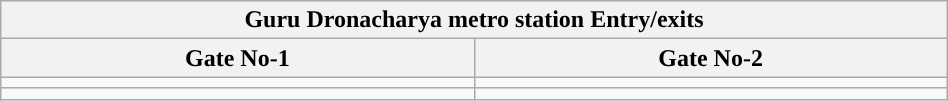<table class="wikitable" style="text-align: center;" width="50%">
<tr>
<th align="center" colspan="3" style="background:#"><span>Guru Dronacharya metro station Entry/exits</span></th>
</tr>
<tr>
<th style="width:15%;">Gate No-1</th>
<th style="width:15%;">Gate No-2</th>
</tr>
<tr>
<td></td>
<td></td>
</tr>
<tr>
<td></td>
<td></td>
</tr>
</table>
